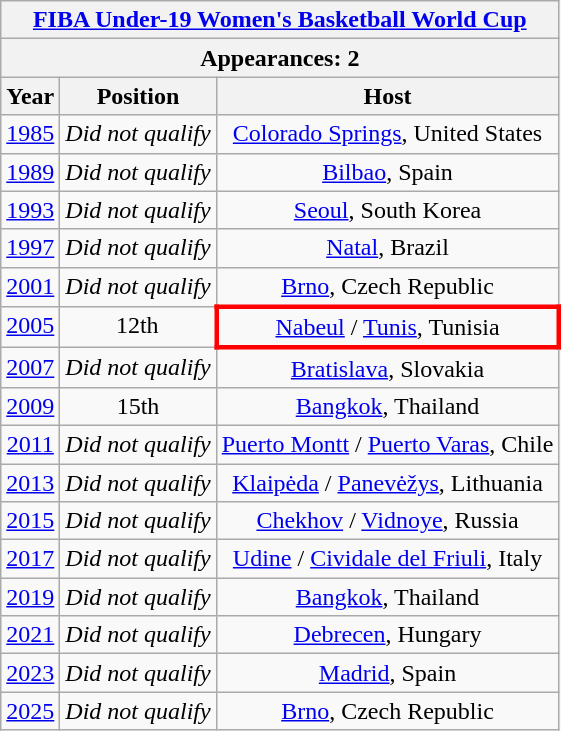<table class="wikitable" style="text-align: center">
<tr>
<th colspan=20><a href='#'>FIBA Under-19 Women's Basketball World Cup</a></th>
</tr>
<tr>
<th colspan=20>Appearances: 2</th>
</tr>
<tr>
<th>Year</th>
<th>Position</th>
<th>Host</th>
</tr>
<tr valign="top" bgcolor=>
<td> <a href='#'>1985</a></td>
<td><em>Did not qualify</em></td>
<td><a href='#'>Colorado Springs</a>, United States</td>
</tr>
<tr valign="top" bgcolor=>
<td> <a href='#'>1989</a></td>
<td><em>Did not qualify</em></td>
<td><a href='#'>Bilbao</a>, Spain</td>
</tr>
<tr valign="top" bgcolor=>
<td> <a href='#'>1993</a></td>
<td><em>Did not qualify</em></td>
<td><a href='#'>Seoul</a>, South Korea</td>
</tr>
<tr valign="top" bgcolor=>
<td> <a href='#'>1997</a></td>
<td><em>Did not qualify</em></td>
<td><a href='#'>Natal</a>, Brazil</td>
</tr>
<tr valign="top" bgcolor=>
<td> <a href='#'>2001</a></td>
<td><em>Did not qualify</em></td>
<td><a href='#'>Brno</a>, Czech Republic</td>
</tr>
<tr valign="top" bgcolor=>
<td> <a href='#'>2005</a></td>
<td>12th</td>
<td style="border: 3px solid red"><a href='#'>Nabeul</a> / <a href='#'>Tunis</a>, Tunisia</td>
</tr>
<tr valign="top" bgcolor=>
<td> <a href='#'>2007</a></td>
<td><em>Did not qualify</em></td>
<td><a href='#'>Bratislava</a>, Slovakia</td>
</tr>
<tr valign="top" bgcolor=>
<td> <a href='#'>2009</a></td>
<td>15th</td>
<td><a href='#'>Bangkok</a>, Thailand</td>
</tr>
<tr valign="top" bgcolor=>
<td> <a href='#'>2011</a></td>
<td><em>Did not qualify</em></td>
<td><a href='#'>Puerto Montt</a> / <a href='#'>Puerto Varas</a>, Chile</td>
</tr>
<tr valign="top" bgcolor=>
<td> <a href='#'>2013</a></td>
<td><em>Did not qualify</em></td>
<td><a href='#'>Klaipėda</a> / <a href='#'>Panevėžys</a>, Lithuania</td>
</tr>
<tr valign="top" bgcolor=>
<td> <a href='#'>2015</a></td>
<td><em>Did not qualify</em></td>
<td><a href='#'>Chekhov</a> / <a href='#'>Vidnoye</a>, Russia</td>
</tr>
<tr valign="top" bgcolor=>
<td> <a href='#'>2017</a></td>
<td><em>Did not qualify</em></td>
<td><a href='#'>Udine</a> / <a href='#'>Cividale del Friuli</a>, Italy</td>
</tr>
<tr valign="top" bgcolor=>
<td> <a href='#'>2019</a></td>
<td><em>Did not qualify</em></td>
<td><a href='#'>Bangkok</a>, Thailand</td>
</tr>
<tr valign="top" bgcolor=>
<td> <a href='#'>2021</a></td>
<td><em>Did not qualify</em></td>
<td><a href='#'>Debrecen</a>, Hungary</td>
</tr>
<tr valign="top" bgcolor=>
<td> <a href='#'>2023</a></td>
<td><em>Did not qualify</em></td>
<td><a href='#'>Madrid</a>, Spain</td>
</tr>
<tr valign="top" bgcolor=>
<td> <a href='#'>2025</a></td>
<td><em>Did not qualify</em></td>
<td><a href='#'>Brno</a>, Czech Republic</td>
</tr>
</table>
